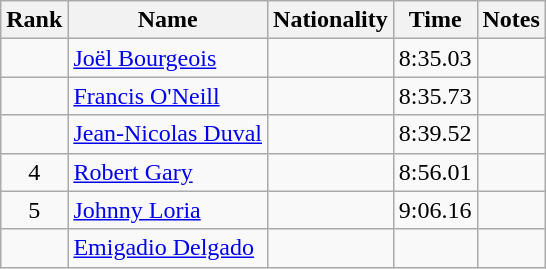<table class="wikitable sortable" style="text-align:center">
<tr>
<th>Rank</th>
<th>Name</th>
<th>Nationality</th>
<th>Time</th>
<th>Notes</th>
</tr>
<tr>
<td></td>
<td align=left><a href='#'>Joël Bourgeois</a></td>
<td align=left></td>
<td>8:35.03</td>
<td></td>
</tr>
<tr>
<td></td>
<td align=left><a href='#'>Francis O'Neill</a></td>
<td align=left></td>
<td>8:35.73</td>
<td></td>
</tr>
<tr>
<td></td>
<td align=left><a href='#'>Jean-Nicolas Duval</a></td>
<td align=left></td>
<td>8:39.52</td>
<td></td>
</tr>
<tr>
<td>4</td>
<td align=left><a href='#'>Robert Gary</a></td>
<td align=left></td>
<td>8:56.01</td>
<td></td>
</tr>
<tr>
<td>5</td>
<td align=left><a href='#'>Johnny Loria</a></td>
<td align=left></td>
<td>9:06.16</td>
<td></td>
</tr>
<tr>
<td></td>
<td align=left><a href='#'>Emigadio Delgado</a></td>
<td align=left></td>
<td></td>
<td></td>
</tr>
</table>
